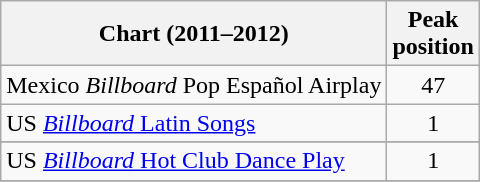<table class="wikitable sortable">
<tr>
<th>Chart (2011–2012)</th>
<th align="center">Peak<br>position</th>
</tr>
<tr>
<td>Mexico <em>Billboard</em> Pop Español Airplay</td>
<td align="center">47</td>
</tr>
<tr>
<td>US <a href='#'><em>Billboard</em> Latin Songs</a></td>
<td align="center">1</td>
</tr>
<tr>
</tr>
<tr>
<td>US <a href='#'><em>Billboard</em> Hot Club Dance Play</a></td>
<td align="center">1</td>
</tr>
<tr>
</tr>
</table>
